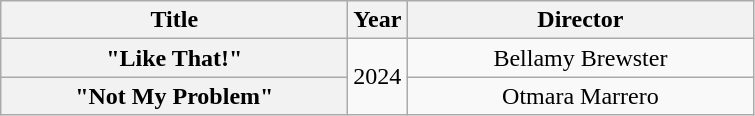<table class="wikitable plainrowheaders" style="text-align:center;">
<tr>
<th scope="col" style="width:14em;">Title</th>
<th scope="col">Year</th>
<th scope="col" style="width:14em;">Director</th>
</tr>
<tr>
<th scope="row">"Like That!"</th>
<td rowspan="2">2024</td>
<td>Bellamy Brewster</td>
</tr>
<tr>
<th scope="row">"Not My Problem"</th>
<td>Otmara Marrero</td>
</tr>
</table>
